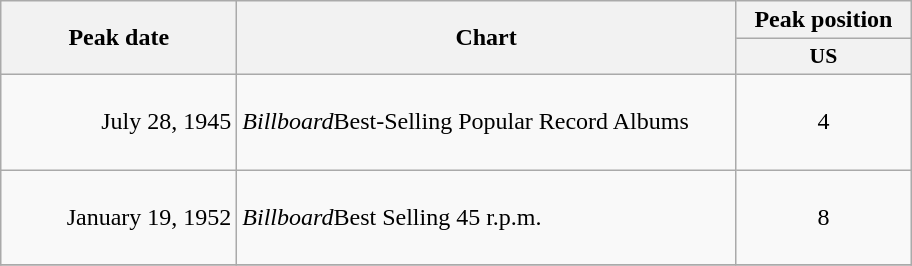<table class="wikitable mw-datatable" style="text-align:center;">
<tr>
<th width="150px" rowspan="2">Peak date</th>
<th width="325px" rowspan="2">Chart</th>
<th width="110px" colspan="1">Peak position</th>
</tr>
<tr style="font-size:90%;">
<th style="width:4em; text-align=center">US</th>
</tr>
<tr>
<td style="height:3.5em;" align=right>July 28, 1945</td>
<td align="left" style="height:3.5em"><em>Billboard</em>Best-Selling Popular Record Albums</td>
<td style="height:3.5em">4</td>
</tr>
<tr>
<td style="height:3.5em;" align=right>January 19, 1952</td>
<td align="left" style="height:3.5em"><em>Billboard</em>Best Selling 45 r.p.m.</td>
<td style="height:3.5em">8</td>
</tr>
<tr>
</tr>
</table>
